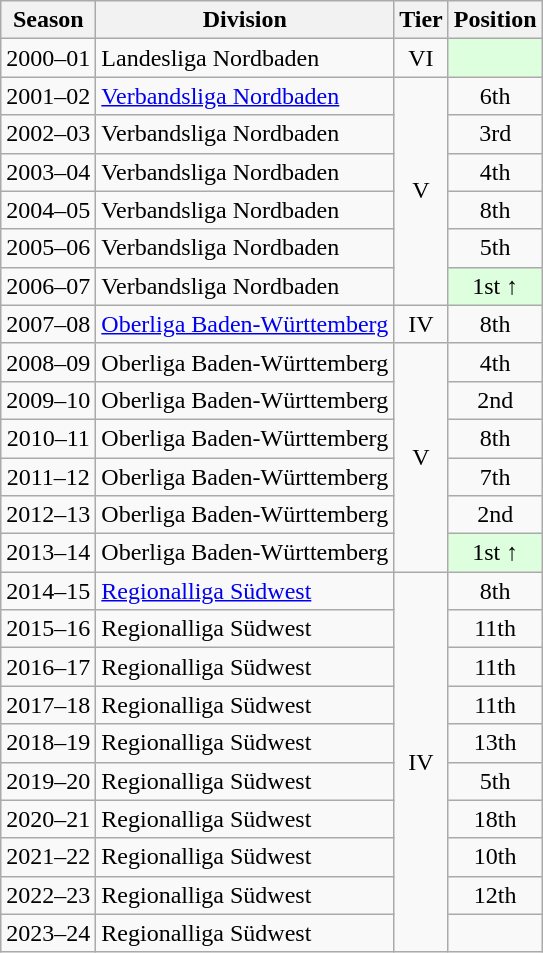<table class="wikitable">
<tr>
<th>Season</th>
<th>Division</th>
<th>Tier</th>
<th>Position</th>
</tr>
<tr align="center">
<td>2000–01</td>
<td align="left">Landesliga Nordbaden</td>
<td>VI</td>
<td style="background:#ddffdd"></td>
</tr>
<tr align="center">
<td>2001–02</td>
<td align="left"><a href='#'>Verbandsliga Nordbaden</a></td>
<td rowspan=6>V</td>
<td>6th</td>
</tr>
<tr align="center">
<td>2002–03</td>
<td align="left">Verbandsliga Nordbaden</td>
<td>3rd</td>
</tr>
<tr align="center">
<td>2003–04</td>
<td align="left">Verbandsliga Nordbaden</td>
<td>4th</td>
</tr>
<tr align="center">
<td>2004–05</td>
<td align="left">Verbandsliga Nordbaden</td>
<td>8th</td>
</tr>
<tr align="center">
<td>2005–06</td>
<td align="left">Verbandsliga Nordbaden</td>
<td>5th</td>
</tr>
<tr align="center">
<td>2006–07</td>
<td align="left">Verbandsliga Nordbaden</td>
<td style="background:#ddffdd">1st ↑</td>
</tr>
<tr align="center">
<td>2007–08</td>
<td align="left"><a href='#'>Oberliga Baden-Württemberg</a></td>
<td>IV</td>
<td>8th</td>
</tr>
<tr align="center">
<td>2008–09</td>
<td align="left">Oberliga Baden-Württemberg</td>
<td rowspan=6>V</td>
<td>4th</td>
</tr>
<tr align="center">
<td>2009–10</td>
<td align="left">Oberliga Baden-Württemberg</td>
<td>2nd</td>
</tr>
<tr align="center">
<td>2010–11</td>
<td align="left">Oberliga Baden-Württemberg</td>
<td>8th</td>
</tr>
<tr align="center">
<td>2011–12</td>
<td align="left">Oberliga Baden-Württemberg</td>
<td>7th</td>
</tr>
<tr align="center">
<td>2012–13</td>
<td align="left">Oberliga Baden-Württemberg</td>
<td>2nd</td>
</tr>
<tr align="center">
<td>2013–14</td>
<td align="left">Oberliga Baden-Württemberg</td>
<td style="background:#ddffdd">1st ↑</td>
</tr>
<tr align="center">
<td>2014–15</td>
<td align="left"><a href='#'>Regionalliga Südwest</a></td>
<td rowspan=10>IV</td>
<td>8th</td>
</tr>
<tr align="center">
<td>2015–16</td>
<td align="left">Regionalliga Südwest</td>
<td>11th</td>
</tr>
<tr align="center">
<td>2016–17</td>
<td align="left">Regionalliga Südwest</td>
<td>11th</td>
</tr>
<tr align="center">
<td>2017–18</td>
<td align="left">Regionalliga Südwest</td>
<td>11th</td>
</tr>
<tr align="center">
<td>2018–19</td>
<td align="left">Regionalliga Südwest</td>
<td>13th</td>
</tr>
<tr align="center">
<td>2019–20</td>
<td align="left">Regionalliga Südwest</td>
<td>5th</td>
</tr>
<tr align="center">
<td>2020–21</td>
<td align="left">Regionalliga Südwest</td>
<td>18th</td>
</tr>
<tr align="center">
<td>2021–22</td>
<td align="left">Regionalliga Südwest</td>
<td>10th</td>
</tr>
<tr align="center">
<td>2022–23</td>
<td align="left">Regionalliga Südwest</td>
<td>12th</td>
</tr>
<tr align="center">
<td>2023–24</td>
<td align="left">Regionalliga Südwest</td>
<td></td>
</tr>
</table>
